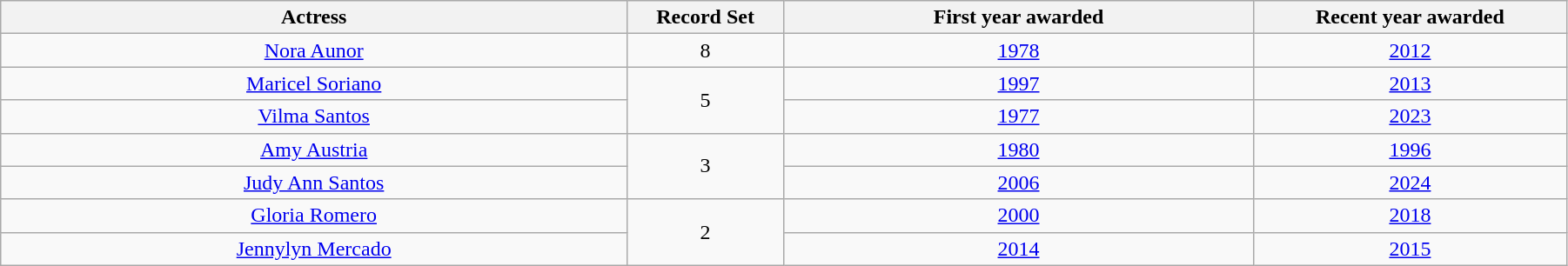<table class="wikitable" style="width:95%; text-align:center;">
<tr>
<th width=40%>Actress</th>
<th width=10%>Record Set</th>
<th style="width:30%;">First year awarded</th>
<th width=30%>Recent year awarded</th>
</tr>
<tr>
<td><a href='#'>Nora Aunor</a></td>
<td>8</td>
<td><a href='#'>1978</a></td>
<td><a href='#'>2012</a></td>
</tr>
<tr>
<td><a href='#'>Maricel Soriano</a></td>
<td rowspan="2">5</td>
<td><a href='#'>1997</a></td>
<td><a href='#'>2013</a></td>
</tr>
<tr>
<td><a href='#'>Vilma Santos</a></td>
<td><a href='#'>1977</a></td>
<td><a href='#'>2023</a></td>
</tr>
<tr>
<td><a href='#'>Amy Austria</a></td>
<td rowspan="2">3</td>
<td><a href='#'>1980</a></td>
<td><a href='#'>1996</a></td>
</tr>
<tr>
<td><a href='#'>Judy Ann Santos</a></td>
<td><a href='#'>2006</a></td>
<td><a href='#'>2024</a></td>
</tr>
<tr>
<td><a href='#'>Gloria Romero</a></td>
<td rowspan="2">2</td>
<td><a href='#'>2000</a></td>
<td><a href='#'>2018</a></td>
</tr>
<tr>
<td><a href='#'>Jennylyn Mercado</a></td>
<td><a href='#'>2014</a></td>
<td><a href='#'>2015</a></td>
</tr>
</table>
